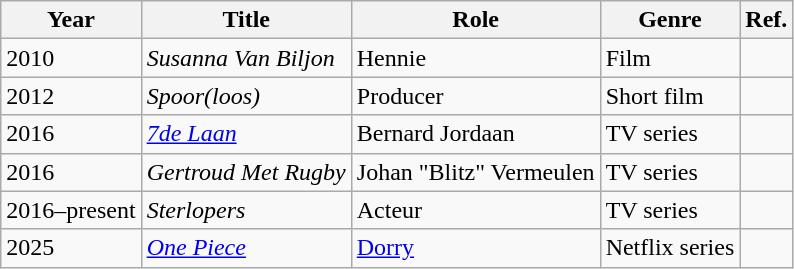<table class="wikitable">
<tr>
<th>Year</th>
<th>Title</th>
<th>Role</th>
<th>Genre</th>
<th>Ref.</th>
</tr>
<tr>
<td>2010</td>
<td><em>Susanna Van Biljon</em></td>
<td>Hennie</td>
<td>Film</td>
<td></td>
</tr>
<tr>
<td>2012</td>
<td><em>Spoor(loos)</em></td>
<td>Producer</td>
<td>Short film</td>
<td></td>
</tr>
<tr>
<td>2016</td>
<td><em><a href='#'>7de Laan</a></em></td>
<td>Bernard Jordaan</td>
<td>TV series</td>
<td></td>
</tr>
<tr>
<td>2016</td>
<td><em>Gertroud Met Rugby</em></td>
<td>Johan "Blitz" Vermeulen</td>
<td>TV series</td>
<td></td>
</tr>
<tr>
<td>2016–present</td>
<td><em>Sterlopers</em></td>
<td>Acteur</td>
<td>TV series</td>
<td></td>
</tr>
<tr>
<td>2025</td>
<td><a href='#'><em>One Piece</em></a></td>
<td><a href='#'>Dorry</a></td>
<td>Netflix series</td>
<td></td>
</tr>
</table>
